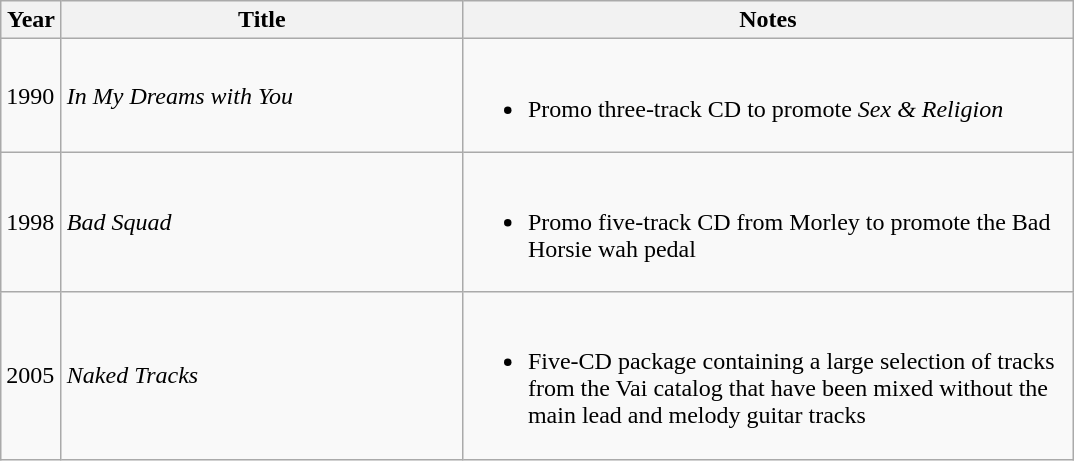<table class="wikitable">
<tr>
<th width="33">Year</th>
<th style="width:260px;">Title</th>
<th style="width:400px;">Notes</th>
</tr>
<tr>
<td>1990</td>
<td><em>In My Dreams with You</em></td>
<td><br><ul><li>Promo three-track CD to promote <em>Sex & Religion</em></li></ul></td>
</tr>
<tr>
<td>1998</td>
<td><em>Bad Squad</em></td>
<td><br><ul><li>Promo five-track CD from Morley to promote the Bad Horsie wah pedal</li></ul></td>
</tr>
<tr>
<td>2005</td>
<td><em>Naked Tracks</em></td>
<td><br><ul><li>Five-CD package containing a large selection of tracks from the Vai catalog that have been mixed without the main lead and melody guitar tracks</li></ul></td>
</tr>
</table>
